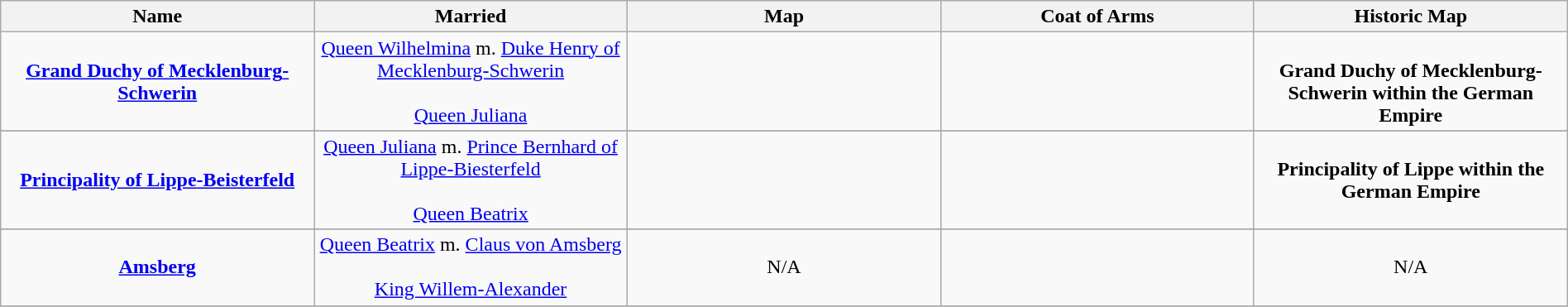<table class="wikitable" style="text-align:center; width:100%">
<tr>
<th width=20%>Name</th>
<th width=20%>Married</th>
<th width=20%>Map</th>
<th width=20%>Coat of Arms</th>
<th width=20%>Historic Map</th>
</tr>
<tr>
<td><strong><a href='#'>Grand Duchy of Mecklenburg</a><a href='#'>-Schwerin</a></strong></td>
<td><a href='#'>Queen Wilhelmina</a> m. <a href='#'>Duke Henry of Mecklenburg-Schwerin</a> <br><br><a href='#'>Queen Juliana</a></td>
<td></td>
<td><br><br></td>
<td><br> <strong>Grand Duchy of Mecklenburg-Schwerin within the German Empire</strong></td>
</tr>
<tr>
</tr>
<tr>
<td><strong><a href='#'>Principality of Lippe</a><a href='#'>-Beisterfeld</a></strong></td>
<td><a href='#'>Queen Juliana</a> m. <a href='#'>Prince Bernhard of Lippe-Biesterfeld</a> <br><br><a href='#'>Queen Beatrix</a></td>
<td></td>
<td><br><br></td>
<td><br> <strong>Principality of Lippe within the German Empire</strong><br><br></td>
</tr>
<tr>
</tr>
<tr>
<td><strong><a href='#'>Amsberg</a></strong></td>
<td><a href='#'>Queen Beatrix</a> m. <a href='#'>Claus von Amsberg</a> <br><br><a href='#'>King Willem-Alexander</a></td>
<td>N/A</td>
<td><br><br></td>
<td>N/A</td>
</tr>
<tr>
</tr>
</table>
